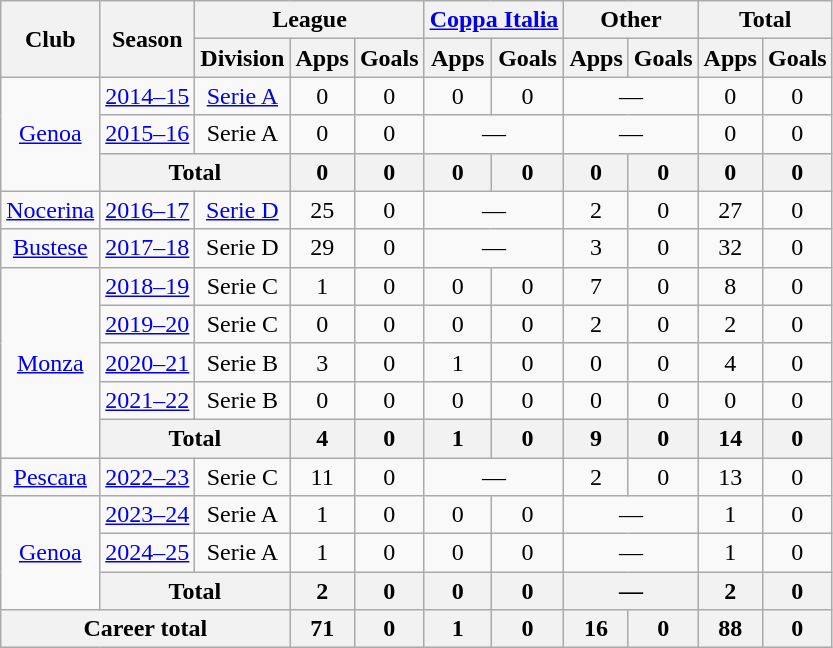<table class="wikitable" style="text-align:center">
<tr>
<th rowspan="2">Club</th>
<th rowspan="2">Season</th>
<th colspan="3">League</th>
<th colspan="2"><a href='#'>Coppa Italia</a></th>
<th colspan="2">Other</th>
<th colspan="2">Total</th>
</tr>
<tr>
<th>Division</th>
<th>Apps</th>
<th>Goals</th>
<th>Apps</th>
<th>Goals</th>
<th>Apps</th>
<th>Goals</th>
<th>Apps</th>
<th>Goals</th>
</tr>
<tr>
<td rowspan="3"><a href='#'>Genoa</a></td>
<td><a href='#'>2014–15</a></td>
<td><a href='#'>Serie A</a></td>
<td>0</td>
<td>0</td>
<td>0</td>
<td>0</td>
<td colspan="2">—</td>
<td>0</td>
<td>0</td>
</tr>
<tr>
<td><a href='#'>2015–16</a></td>
<td>Serie A</td>
<td>0</td>
<td>0</td>
<td colspan="2">—</td>
<td colspan="2">—</td>
<td>0</td>
<td>0</td>
</tr>
<tr>
<th colspan="2">Total</th>
<th>0</th>
<th>0</th>
<th>0</th>
<th>0</th>
<th>0</th>
<th>0</th>
<th>0</th>
<th>0</th>
</tr>
<tr>
<td><a href='#'>Nocerina</a></td>
<td><a href='#'>2016–17</a></td>
<td><a href='#'>Serie D</a></td>
<td>25</td>
<td>0</td>
<td colspan="2">—</td>
<td>2</td>
<td>0</td>
<td>27</td>
<td>0</td>
</tr>
<tr>
<td><a href='#'>Bustese</a></td>
<td><a href='#'>2017–18</a></td>
<td>Serie D</td>
<td>29</td>
<td>0</td>
<td colspan="2">—</td>
<td>3</td>
<td>0</td>
<td>32</td>
<td>0</td>
</tr>
<tr>
<td rowspan="5"><a href='#'>Monza</a></td>
<td><a href='#'>2018–19</a></td>
<td>Serie C</td>
<td>1</td>
<td>0</td>
<td>0</td>
<td>0</td>
<td>7</td>
<td>0</td>
<td>8</td>
<td>0</td>
</tr>
<tr>
<td><a href='#'>2019–20</a></td>
<td>Serie C</td>
<td>0</td>
<td>0</td>
<td>0</td>
<td>0</td>
<td>2</td>
<td>0</td>
<td>2</td>
<td>0</td>
</tr>
<tr>
<td><a href='#'>2020–21</a></td>
<td>Serie B</td>
<td>3</td>
<td>0</td>
<td>1</td>
<td>0</td>
<td>0</td>
<td>0</td>
<td>4</td>
<td>0</td>
</tr>
<tr>
<td><a href='#'>2021–22</a></td>
<td>Serie B</td>
<td>0</td>
<td>0</td>
<td>0</td>
<td>0</td>
<td>0</td>
<td>0</td>
<td>0</td>
<td>0</td>
</tr>
<tr>
<th colspan="2">Total</th>
<th>4</th>
<th>0</th>
<th>1</th>
<th>0</th>
<th>9</th>
<th>0</th>
<th>14</th>
<th>0</th>
</tr>
<tr>
<td><a href='#'>Pescara</a></td>
<td><a href='#'>2022–23</a></td>
<td>Serie C</td>
<td>11</td>
<td>0</td>
<td colspan="2">—</td>
<td>2</td>
<td>0</td>
<td>13</td>
<td>0</td>
</tr>
<tr>
<td rowspan="3"><a href='#'>Genoa</a></td>
<td><a href='#'>2023–24</a></td>
<td>Serie A</td>
<td>1</td>
<td>0</td>
<td>0</td>
<td>0</td>
<td colspan="2">—</td>
<td>1</td>
<td>0</td>
</tr>
<tr>
<td><a href='#'>2024–25</a></td>
<td>Serie A</td>
<td>1</td>
<td>0</td>
<td>0</td>
<td>0</td>
<td colspan="2">—</td>
<td>1</td>
<td>0</td>
</tr>
<tr>
<th colspan="2">Total</th>
<th>2</th>
<th>0</th>
<th>0</th>
<th>0</th>
<th colspan="2">—</th>
<th>2</th>
<th>0</th>
</tr>
<tr>
<th colspan="3">Career total</th>
<th>71</th>
<th>0</th>
<th>1</th>
<th>0</th>
<th>16</th>
<th>0</th>
<th>88</th>
<th>0</th>
</tr>
</table>
